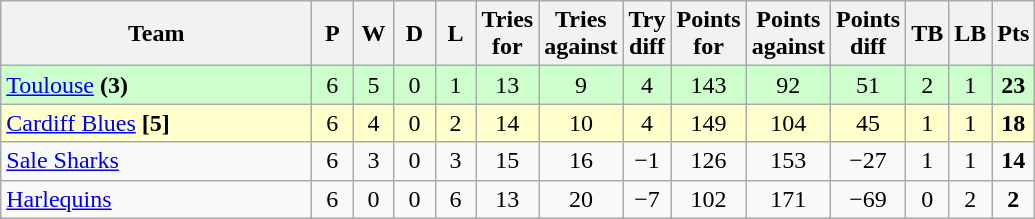<table class="wikitable" style="text-align: center;">
<tr>
<th width="200">Team</th>
<th width="20">P</th>
<th width="20">W</th>
<th width="20">D</th>
<th width="20">L</th>
<th width="20">Tries for</th>
<th width="20">Tries against</th>
<th width="20">Try diff</th>
<th width="20">Points for</th>
<th width="20">Points against</th>
<th width="25">Points diff</th>
<th width="20">TB</th>
<th width="20">LB</th>
<th width="20">Pts</th>
</tr>
<tr bgcolor=#ccffcc>
<td align=left> <a href='#'>Toulouse</a> <strong>(3)</strong></td>
<td>6</td>
<td>5</td>
<td>0</td>
<td>1</td>
<td>13</td>
<td>9</td>
<td>4</td>
<td>143</td>
<td>92</td>
<td>51</td>
<td>2</td>
<td>1</td>
<td><strong>23</strong></td>
</tr>
<tr bgcolor="#ffffcc">
<td align=left> <a href='#'>Cardiff Blues</a> <strong>[5]</strong></td>
<td>6</td>
<td>4</td>
<td>0</td>
<td>2</td>
<td>14</td>
<td>10</td>
<td>4</td>
<td>149</td>
<td>104</td>
<td>45</td>
<td>1</td>
<td>1</td>
<td><strong>18</strong></td>
</tr>
<tr>
<td align=left> <a href='#'>Sale Sharks</a></td>
<td>6</td>
<td>3</td>
<td>0</td>
<td>3</td>
<td>15</td>
<td>16</td>
<td>−1</td>
<td>126</td>
<td>153</td>
<td>−27</td>
<td>1</td>
<td>1</td>
<td><strong>14</strong></td>
</tr>
<tr>
<td align=left> <a href='#'>Harlequins</a></td>
<td>6</td>
<td>0</td>
<td>0</td>
<td>6</td>
<td>13</td>
<td>20</td>
<td>−7</td>
<td>102</td>
<td>171</td>
<td>−69</td>
<td>0</td>
<td>2</td>
<td><strong>2</strong></td>
</tr>
</table>
